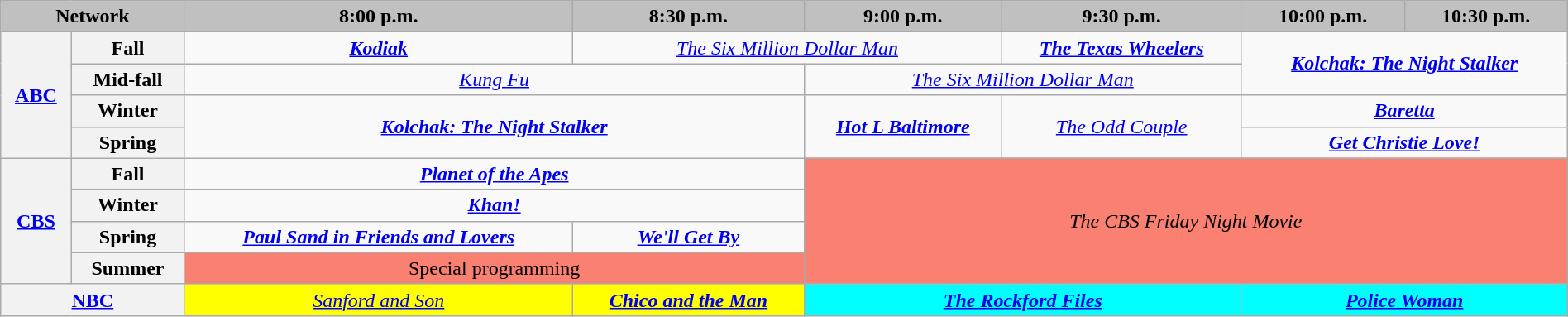<table class="wikitable plainrowheaders" style="width:100%; margin:auto; text-align:center;">
<tr>
<th colspan="2" style="background-color:#C0C0C0;text-align:center">Network</th>
<th style="background-color:#C0C0C0;text-align:center">8:00 p.m.</th>
<th style="background-color:#C0C0C0;text-align:center">8:30 p.m.</th>
<th style="background-color:#C0C0C0;text-align:center">9:00 p.m.</th>
<th style="background-color:#C0C0C0;text-align:center">9:30 p.m.</th>
<th style="background-color:#C0C0C0;text-align:center">10:00 p.m.</th>
<th style="background-color:#C0C0C0;text-align:center">10:30 p.m.</th>
</tr>
<tr>
<th rowspan="4"><a href='#'>ABC</a></th>
<th>Fall</th>
<td><strong><em><a href='#'>Kodiak</a></em></strong></td>
<td colspan="2"><em><a href='#'>The Six Million Dollar Man</a></em></td>
<td><strong><em><a href='#'>The Texas Wheelers</a></em></strong></td>
<td colspan="2" rowspan="2"><strong><em><a href='#'>Kolchak: The Night Stalker</a></em></strong></td>
</tr>
<tr>
<th>Mid-fall</th>
<td colspan="2"><em><a href='#'>Kung Fu</a></em></td>
<td colspan="2"><em><a href='#'>The Six Million Dollar Man</a></em></td>
</tr>
<tr>
<th>Winter</th>
<td colspan="2" rowspan="2"><strong><em><a href='#'>Kolchak: The Night Stalker</a></em></strong></td>
<td rowspan="2"><strong><em><a href='#'>Hot L Baltimore</a></em></strong></td>
<td rowspan="2"><em><a href='#'>The Odd Couple</a></em></td>
<td colspan="2"><strong><em><a href='#'>Baretta</a></em></strong></td>
</tr>
<tr>
<th>Spring</th>
<td colspan="2"><strong><em><a href='#'>Get Christie Love!</a></em></strong></td>
</tr>
<tr>
<th rowspan="4"><a href='#'>CBS</a></th>
<th>Fall</th>
<td colspan="2"><strong><em><a href='#'>Planet of the Apes</a></em></strong></td>
<td colspan="4" rowspan="4" style="background:#FA8072;"><em>The CBS Friday Night Movie</em></td>
</tr>
<tr>
<th>Winter</th>
<td colspan="2"><strong><em><a href='#'>Khan!</a></em></strong></td>
</tr>
<tr>
<th>Spring</th>
<td><strong><em><a href='#'>Paul Sand in Friends and Lovers</a></em></strong></td>
<td><strong><em><a href='#'>We'll Get By</a></em></strong></td>
</tr>
<tr>
<th>Summer</th>
<td colspan="2" style="background:#FA8072;">Special programming</td>
</tr>
<tr>
<th colspan="2"><a href='#'>NBC</a></th>
<td style="background:#FFFF00;"><em><a href='#'>Sanford and Son</a></em> </td>
<td style="background:#FFFF00;"><strong><em><a href='#'>Chico and the Man</a></em></strong> </td>
<td style="background:#00FFFF;" colspan="2"><strong><em><a href='#'>The Rockford Files</a></em></strong> </td>
<td style="background:#00FFFF;" colspan="2"><strong><em><a href='#'>Police Woman</a></em></strong> </td>
</tr>
</table>
